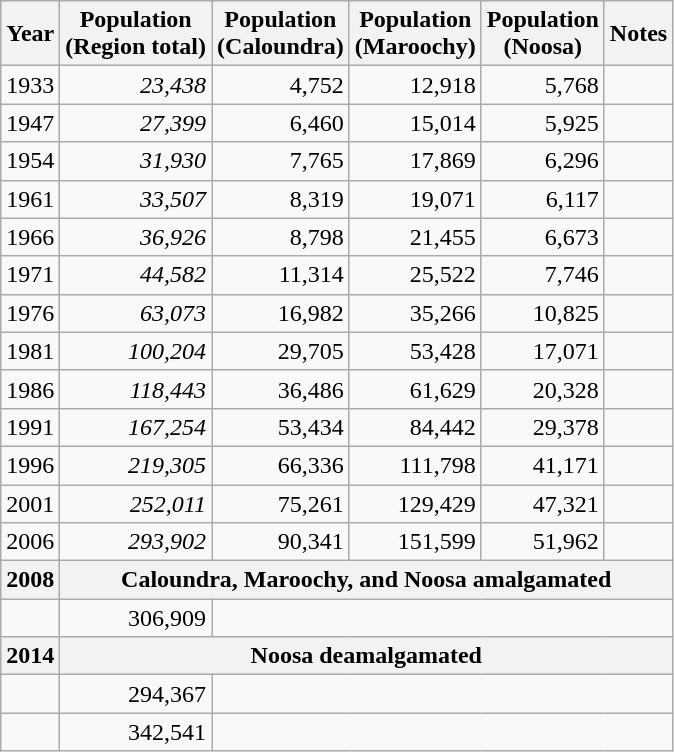<table class="wikitable" style="text-align:right;">
<tr>
<th>Year</th>
<th>Population<br>(Region total)</th>
<th>Population<br>(Caloundra)</th>
<th>Population<br>(Maroochy)</th>
<th>Population<br>(Noosa)</th>
<th>Notes</th>
</tr>
<tr>
<td>1933</td>
<td><em>23,438</em></td>
<td>4,752</td>
<td>12,918</td>
<td>5,768</td>
<td></td>
</tr>
<tr>
<td>1947</td>
<td><em>27,399</em></td>
<td>6,460</td>
<td>15,014</td>
<td>5,925</td>
<td></td>
</tr>
<tr>
<td>1954</td>
<td><em>31,930</em></td>
<td>7,765</td>
<td>17,869</td>
<td>6,296</td>
<td></td>
</tr>
<tr>
<td>1961</td>
<td><em>33,507</em></td>
<td>8,319</td>
<td>19,071</td>
<td>6,117</td>
<td></td>
</tr>
<tr>
<td>1966</td>
<td><em>36,926</em></td>
<td>8,798</td>
<td>21,455</td>
<td>6,673</td>
<td></td>
</tr>
<tr>
<td>1971</td>
<td><em>44,582</em></td>
<td>11,314</td>
<td>25,522</td>
<td>7,746</td>
<td></td>
</tr>
<tr>
<td>1976</td>
<td><em>63,073</em></td>
<td>16,982</td>
<td>35,266</td>
<td>10,825</td>
<td></td>
</tr>
<tr>
<td>1981</td>
<td><em>100,204</em></td>
<td>29,705</td>
<td>53,428</td>
<td>17,071</td>
<td></td>
</tr>
<tr>
<td>1986</td>
<td><em>118,443</em></td>
<td>36,486</td>
<td>61,629</td>
<td>20,328</td>
<td></td>
</tr>
<tr>
<td>1991</td>
<td><em>167,254</em></td>
<td>53,434</td>
<td>84,442</td>
<td>29,378</td>
<td></td>
</tr>
<tr>
<td>1996</td>
<td><em>219,305</em></td>
<td>66,336</td>
<td>111,798</td>
<td>41,171</td>
<td></td>
</tr>
<tr>
<td>2001</td>
<td><em>252,011</em></td>
<td>75,261</td>
<td>129,429</td>
<td>47,321</td>
<td></td>
</tr>
<tr>
<td>2006</td>
<td><em>293,902</em></td>
<td>90,341</td>
<td>151,599</td>
<td>51,962</td>
<td></td>
</tr>
<tr>
<th scope=row>2008</th>
<th colspan=5><strong>Caloundra, Maroochy, and Noosa amalgamated</strong></th>
</tr>
<tr>
<td></td>
<td>306,909</td>
<td colspan=4 style="text-align: left;"></td>
</tr>
<tr>
<th scope=row>2014</th>
<th colspan=5><strong>Noosa deamalgamated</strong></th>
</tr>
<tr>
<td></td>
<td>294,367</td>
<td colspan=4 style="text-align: left;"></td>
</tr>
<tr>
<td></td>
<td>342,541</td>
<td colspan=4 style="text-align: left;"></td>
</tr>
</table>
